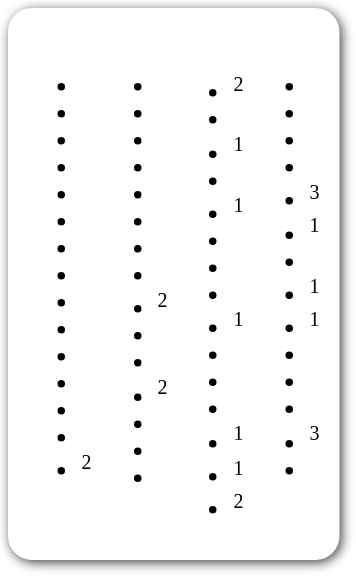<table style=" border-radius:1em; box-shadow: 0.1em 0.1em 0.5em rgba(0,0,0,0.75); background-color: white; border: 1px solid white; padding: 5px;">
<tr style="vertical-align:top;">
<td><br><ul><li></li><li></li><li></li><li></li><li></li><li></li><li></li><li></li><li></li><li></li><li></li><li></li><li></li><li></li><li><sup>2</sup></li></ul></td>
<td valign="top"><br><ul><li></li><li></li><li></li><li></li><li></li><li></li><li></li><li></li><li><sup>2</sup></li><li></li><li></li><li><sup>2</sup></li><li></li><li></li><li></li></ul></td>
<td valign="top"><br><ul><li><sup>2</sup></li><li></li><li><sup>1</sup></li><li></li><li><sup>1</sup></li><li></li><li></li><li></li><li><sup>1</sup></li><li></li><li></li><li></li><li><sup>1</sup></li><li><sup>1</sup></li><li><sup>2</sup></li></ul></td>
<td valign="top"><br><ul><li></li><li></li><li></li><li></li><li><sup>3</sup></li><li><sup>1</sup></li><li></li><li><sup>1</sup></li><li><sup>1</sup></li><li></li><li></li><li></li><li><sup>3</sup></li><li></li></ul></td>
<td></td>
</tr>
</table>
